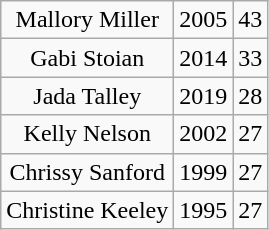<table class="wikitable" style="text-align: center;">
<tr>
<td>Mallory Miller</td>
<td>2005</td>
<td>43</td>
</tr>
<tr>
<td>Gabi Stoian</td>
<td>2014</td>
<td>33</td>
</tr>
<tr>
<td>Jada Talley</td>
<td>2019</td>
<td>28</td>
</tr>
<tr>
<td>Kelly Nelson</td>
<td>2002</td>
<td>27</td>
</tr>
<tr>
<td>Chrissy Sanford</td>
<td>1999</td>
<td>27</td>
</tr>
<tr>
<td>Christine Keeley</td>
<td>1995</td>
<td>27</td>
</tr>
</table>
